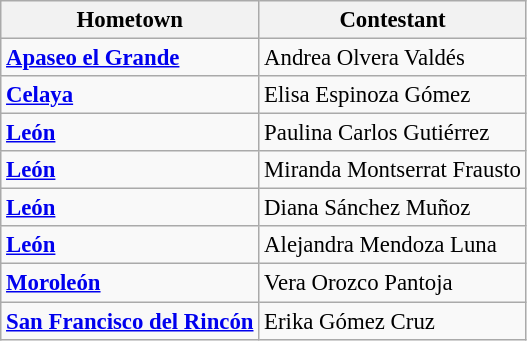<table class="wikitable sortable" style="font-size: 95%;">
<tr>
<th>Hometown</th>
<th>Contestant</th>
</tr>
<tr>
<td><strong><a href='#'>Apaseo el Grande</a></strong></td>
<td>Andrea Olvera Valdés</td>
</tr>
<tr>
<td><strong><a href='#'>Celaya</a></strong></td>
<td>Elisa Espinoza Gómez</td>
</tr>
<tr>
<td><strong><a href='#'>León</a></strong></td>
<td>Paulina Carlos Gutiérrez</td>
</tr>
<tr>
<td><strong><a href='#'>León</a></strong></td>
<td>Miranda Montserrat Frausto</td>
</tr>
<tr>
<td><strong><a href='#'>León</a></strong></td>
<td>Diana Sánchez Muñoz</td>
</tr>
<tr>
<td><strong><a href='#'>León</a></strong></td>
<td>Alejandra Mendoza Luna</td>
</tr>
<tr>
<td><strong><a href='#'>Moroleón</a></strong></td>
<td>Vera Orozco Pantoja</td>
</tr>
<tr>
<td><strong><a href='#'>San Francisco del Rincón</a></strong></td>
<td>Erika Gómez Cruz</td>
</tr>
</table>
